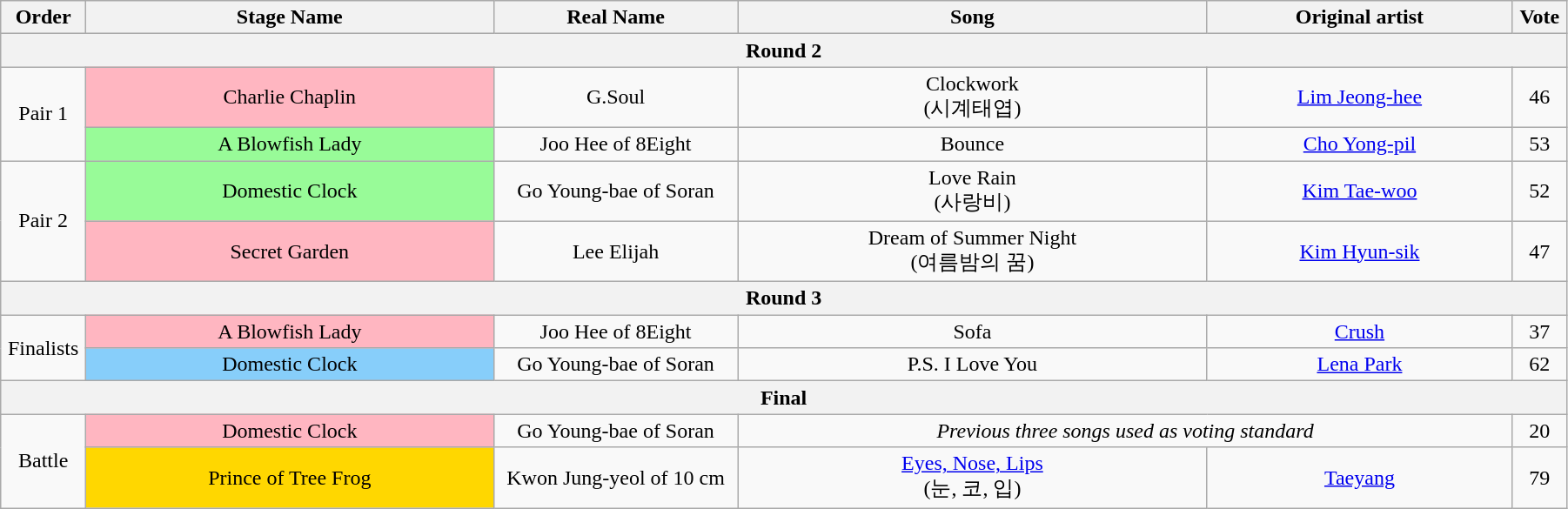<table class="wikitable" style="text-align:center; width:95%;">
<tr>
<th style="width:1%;">Order</th>
<th style="width:20%;">Stage Name</th>
<th style="width:12%;">Real Name</th>
<th style="width:23%;">Song</th>
<th style="width:15%;">Original artist</th>
<th style="width:1%;">Vote</th>
</tr>
<tr>
<th colspan=6>Round 2</th>
</tr>
<tr>
<td rowspan=2>Pair 1</td>
<td bgcolor="lightpink">Charlie Chaplin</td>
<td>G.Soul</td>
<td>Clockwork<br>(시계태엽)</td>
<td><a href='#'>Lim Jeong-hee</a></td>
<td>46</td>
</tr>
<tr>
<td bgcolor="palegreen">A Blowfish Lady</td>
<td>Joo Hee of 8Eight</td>
<td>Bounce</td>
<td><a href='#'>Cho Yong-pil</a></td>
<td>53</td>
</tr>
<tr>
<td rowspan=2>Pair 2</td>
<td bgcolor="palegreen">Domestic Clock</td>
<td>Go Young-bae of Soran</td>
<td>Love Rain<br>(사랑비)</td>
<td><a href='#'>Kim Tae-woo</a></td>
<td>52</td>
</tr>
<tr>
<td bgcolor="lightpink">Secret Garden</td>
<td>Lee Elijah</td>
<td>Dream of Summer Night<br>(여름밤의 꿈)</td>
<td><a href='#'>Kim Hyun-sik</a></td>
<td>47</td>
</tr>
<tr>
<th colspan=6>Round 3</th>
</tr>
<tr>
<td rowspan=2>Finalists</td>
<td bgcolor="lightpink">A Blowfish Lady</td>
<td>Joo Hee of 8Eight</td>
<td>Sofa</td>
<td><a href='#'>Crush</a></td>
<td>37</td>
</tr>
<tr>
<td bgcolor="lightskyblue">Domestic Clock</td>
<td>Go Young-bae of Soran</td>
<td>P.S. I Love You</td>
<td><a href='#'>Lena Park</a></td>
<td>62</td>
</tr>
<tr>
<th colspan=6>Final</th>
</tr>
<tr>
<td rowspan=2>Battle</td>
<td bgcolor="lightpink">Domestic Clock</td>
<td>Go Young-bae of Soran</td>
<td colspan=2><em>Previous three songs used as voting standard</em></td>
<td>20</td>
</tr>
<tr>
<td bgcolor="gold">Prince of Tree Frog</td>
<td>Kwon Jung-yeol of 10 cm</td>
<td><a href='#'>Eyes, Nose, Lips</a><br>(눈, 코, 입)</td>
<td><a href='#'>Taeyang</a></td>
<td>79</td>
</tr>
</table>
